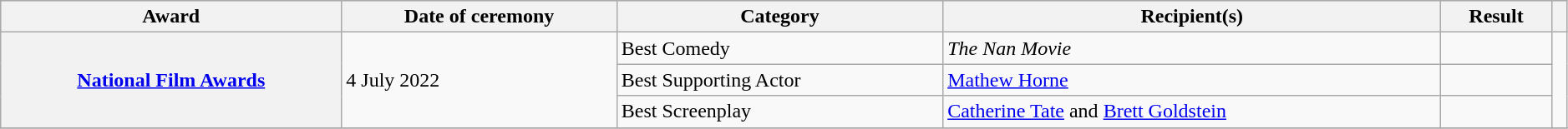<table class="wikitable plainrowheaders sortable" style="width:99%;">
<tr style="background:#ccc; text-align:center;">
<th scope="col">Award</th>
<th scope="col">Date of ceremony</th>
<th scope="col">Category</th>
<th scope="col">Recipient(s)</th>
<th scope="col">Result</th>
<th scope="col" class="unsortable"></th>
</tr>
<tr>
<th rowspan="3" scope="row"><a href='#'>National Film Awards</a></th>
<td rowspan="3">4 July 2022</td>
<td>Best Comedy</td>
<td><em>The Nan Movie</em></td>
<td></td>
<td rowspan="3" style="text-align:center;"></td>
</tr>
<tr>
<td>Best Supporting Actor</td>
<td><a href='#'>Mathew Horne</a></td>
<td></td>
</tr>
<tr>
<td>Best Screenplay</td>
<td><a href='#'>Catherine Tate</a> and <a href='#'>Brett Goldstein</a></td>
<td></td>
</tr>
<tr>
</tr>
</table>
